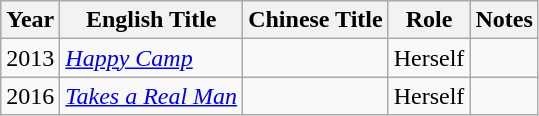<table class="wikitable">
<tr>
<th>Year</th>
<th>English Title</th>
<th>Chinese Title</th>
<th>Role</th>
<th>Notes</th>
</tr>
<tr>
<td>2013</td>
<td><em><a href='#'>Happy Camp</a></em></td>
<td></td>
<td>Herself</td>
<td></td>
</tr>
<tr>
<td>2016</td>
<td><em><a href='#'>Takes a Real Man</a></em></td>
<td></td>
<td>Herself</td>
<td></td>
</tr>
</table>
